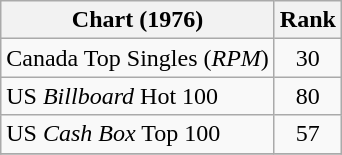<table class="wikitable sortable">
<tr>
<th align="left">Chart (1976)</th>
<th style="text-align:center;">Rank</th>
</tr>
<tr>
<td>Canada Top Singles (<em>RPM</em>)</td>
<td style="text-align:center;">30</td>
</tr>
<tr>
<td>US  <em>Billboard</em> Hot 100</td>
<td style="text-align:center;">80</td>
</tr>
<tr>
<td>US <em>Cash Box</em> Top 100</td>
<td style="text-align:center;">57</td>
</tr>
<tr>
</tr>
</table>
